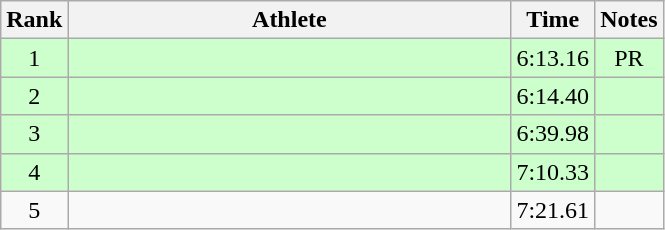<table class="wikitable" style="text-align:center">
<tr>
<th>Rank</th>
<th Style="width:18em">Athlete</th>
<th>Time</th>
<th>Notes</th>
</tr>
<tr style="background:#cfc">
<td>1</td>
<td style="text-align:left"></td>
<td>6:13.16</td>
<td>PR</td>
</tr>
<tr style="background:#cfc">
<td>2</td>
<td style="text-align:left"></td>
<td>6:14.40</td>
<td></td>
</tr>
<tr style="background:#cfc">
<td>3</td>
<td style="text-align:left"></td>
<td>6:39.98</td>
<td></td>
</tr>
<tr style="background:#cfc">
<td>4</td>
<td style="text-align:left"></td>
<td>7:10.33</td>
<td></td>
</tr>
<tr>
<td>5</td>
<td style="text-align:left"></td>
<td>7:21.61</td>
<td></td>
</tr>
</table>
